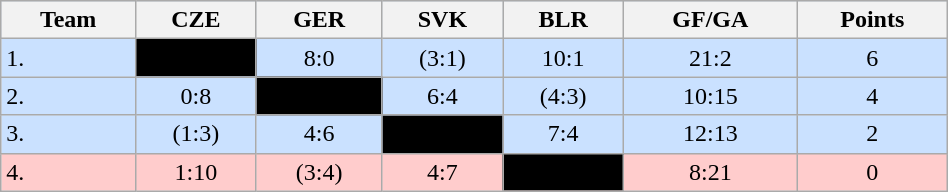<table class="wikitable" bgcolor="#EFEFFF" width="50%">
<tr bgcolor="#BCD2EE">
<th>Team</th>
<th>CZE</th>
<th>GER</th>
<th>SVK</th>
<th>BLR</th>
<th>GF/GA</th>
<th>Points</th>
</tr>
<tr bgcolor="#CAE1FF" align="center">
<td align="left">1. </td>
<td style="background:#000000;"></td>
<td>8:0</td>
<td>(3:1)</td>
<td>10:1</td>
<td>21:2</td>
<td>6</td>
</tr>
<tr bgcolor="#CAE1FF" align="center">
<td align="left">2. </td>
<td>0:8</td>
<td style="background:#000000;"></td>
<td>6:4</td>
<td>(4:3)</td>
<td>10:15</td>
<td>4</td>
</tr>
<tr bgcolor="#CAE1FF" align="center">
<td align="left">3. </td>
<td>(1:3)</td>
<td>4:6</td>
<td style="background:#000000;"></td>
<td>7:4</td>
<td>12:13</td>
<td>2</td>
</tr>
<tr bgcolor="#ffcccc" align="center">
<td align="left">4. </td>
<td>1:10</td>
<td>(3:4)</td>
<td>4:7</td>
<td style="background:#000000;"></td>
<td>8:21</td>
<td>0</td>
</tr>
</table>
